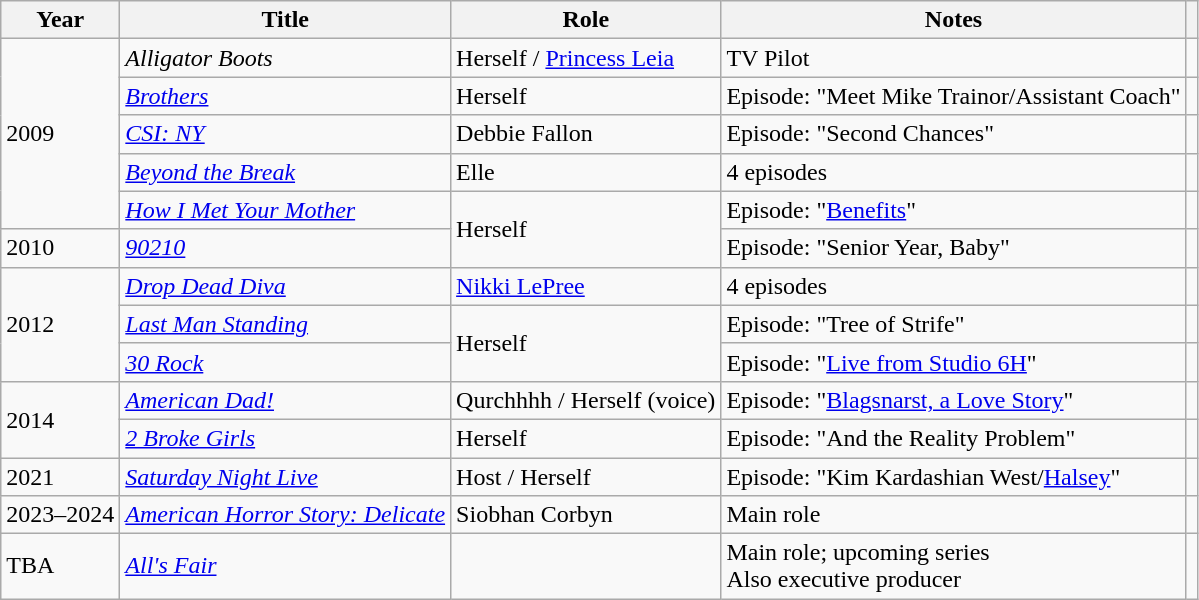<table class="wikitable sortable">
<tr>
<th>Year</th>
<th>Title</th>
<th>Role</th>
<th class="unsortable">Notes</th>
<th class="unsortable"></th>
</tr>
<tr>
<td rowspan="5">2009</td>
<td><em>Alligator Boots</em></td>
<td>Herself / <a href='#'>Princess Leia</a></td>
<td>TV Pilot</td>
<td></td>
</tr>
<tr>
<td><em><a href='#'>Brothers</a></em></td>
<td>Herself</td>
<td>Episode: "Meet Mike Trainor/Assistant Coach"</td>
<td></td>
</tr>
<tr>
<td><em><a href='#'>CSI: NY</a></em></td>
<td>Debbie Fallon</td>
<td>Episode: "Second Chances"</td>
<td></td>
</tr>
<tr>
<td><em><a href='#'>Beyond the Break</a></em></td>
<td>Elle</td>
<td>4 episodes</td>
<td></td>
</tr>
<tr>
<td><em><a href='#'>How I Met Your Mother</a></em></td>
<td rowspan="2">Herself</td>
<td>Episode: "<a href='#'>Benefits</a>"</td>
<td></td>
</tr>
<tr>
<td>2010</td>
<td><em><a href='#'>90210</a></em></td>
<td>Episode: "Senior Year, Baby"</td>
<td></td>
</tr>
<tr>
<td rowspan="3">2012</td>
<td><em><a href='#'>Drop Dead Diva</a></em></td>
<td><a href='#'>Nikki LePree</a></td>
<td>4 episodes</td>
<td></td>
</tr>
<tr>
<td><em><a href='#'>Last Man Standing</a></em></td>
<td rowspan="2">Herself</td>
<td>Episode: "Tree of Strife"</td>
<td></td>
</tr>
<tr>
<td><em><a href='#'>30 Rock</a></em></td>
<td>Episode: "<a href='#'>Live from Studio 6H</a>"</td>
<td></td>
</tr>
<tr>
<td rowspan="2">2014</td>
<td><em><a href='#'>American Dad!</a></em></td>
<td>Qurchhhh / Herself (voice)</td>
<td>Episode: "<a href='#'>Blagsnarst, a Love Story</a>"</td>
<td></td>
</tr>
<tr>
<td><em><a href='#'>2 Broke Girls</a></em></td>
<td>Herself</td>
<td>Episode: "And the Reality Problem"</td>
<td></td>
</tr>
<tr>
<td>2021</td>
<td><em><a href='#'>Saturday Night Live</a></em></td>
<td>Host / Herself</td>
<td>Episode: "Kim Kardashian West/<a href='#'>Halsey</a>"</td>
<td></td>
</tr>
<tr>
<td>2023–2024</td>
<td><em><a href='#'>American Horror Story: Delicate</a></em></td>
<td>Siobhan Corbyn</td>
<td>Main role</td>
<td></td>
</tr>
<tr>
<td>TBA</td>
<td><em><a href='#'>All's Fair</a></em></td>
<td></td>
<td>Main role; upcoming series<br>Also executive producer</td>
<td></td>
</tr>
</table>
